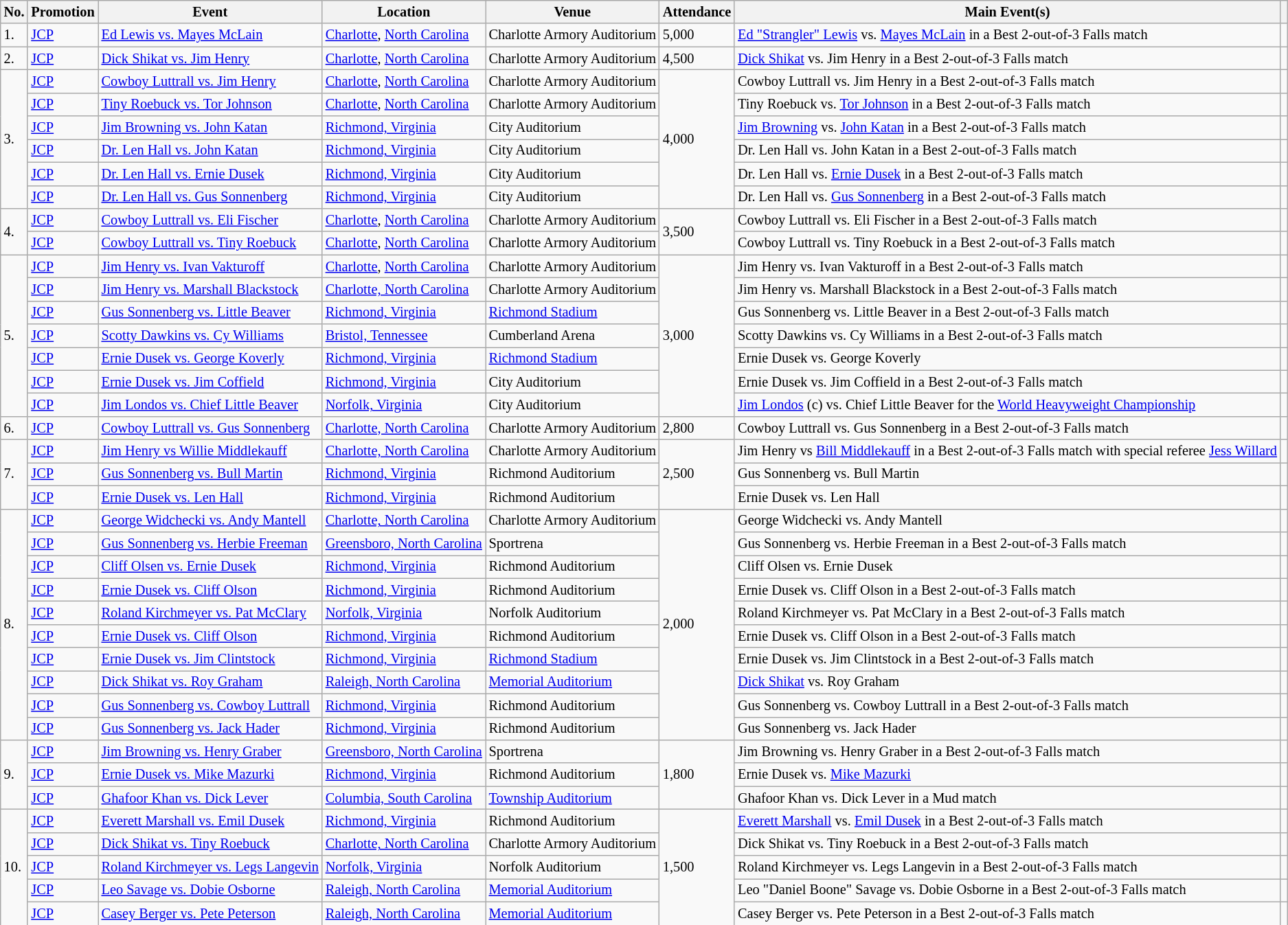<table class="wikitable sortable" style="font-size:85%;">
<tr>
<th>No.</th>
<th>Promotion</th>
<th>Event</th>
<th>Location</th>
<th>Venue</th>
<th>Attendance</th>
<th class=unsortable>Main Event(s)</th>
<th class=unsortable></th>
</tr>
<tr>
<td>1.</td>
<td><a href='#'>JCP</a></td>
<td><a href='#'>Ed Lewis vs. Mayes McLain</a> <br> </td>
<td><a href='#'>Charlotte</a>, <a href='#'>North Carolina</a></td>
<td>Charlotte Armory Auditorium</td>
<td>5,000</td>
<td><a href='#'>Ed "Strangler" Lewis</a> vs. <a href='#'>Mayes McLain</a> in a Best 2-out-of-3 Falls match</td>
<td></td>
</tr>
<tr>
<td>2.</td>
<td><a href='#'>JCP</a></td>
<td><a href='#'>Dick Shikat vs. Jim Henry</a> <br> </td>
<td><a href='#'>Charlotte</a>, <a href='#'>North Carolina</a></td>
<td>Charlotte Armory Auditorium</td>
<td>4,500</td>
<td><a href='#'>Dick Shikat</a> vs. Jim Henry in a Best 2-out-of-3 Falls match</td>
<td></td>
</tr>
<tr>
<td rowspan=6>3.</td>
<td><a href='#'>JCP</a></td>
<td><a href='#'>Cowboy Luttrall vs. Jim Henry</a> <br> </td>
<td><a href='#'>Charlotte</a>, <a href='#'>North Carolina</a></td>
<td>Charlotte Armory Auditorium</td>
<td rowspan=6>4,000</td>
<td>Cowboy Luttrall vs. Jim Henry in a Best 2-out-of-3 Falls match</td>
<td></td>
</tr>
<tr>
<td><a href='#'>JCP</a></td>
<td><a href='#'>Tiny Roebuck vs. Tor Johnson</a> <br> </td>
<td><a href='#'>Charlotte</a>, <a href='#'>North Carolina</a></td>
<td>Charlotte Armory Auditorium</td>
<td>Tiny Roebuck vs. <a href='#'>Tor Johnson</a> in a Best 2-out-of-3 Falls match</td>
<td></td>
</tr>
<tr>
<td><a href='#'>JCP</a></td>
<td><a href='#'>Jim Browning vs. John Katan</a> <br> </td>
<td><a href='#'>Richmond, Virginia</a></td>
<td>City Auditorium</td>
<td><a href='#'>Jim Browning</a> vs. <a href='#'>John Katan</a> in a Best 2-out-of-3 Falls match</td>
<td></td>
</tr>
<tr>
<td><a href='#'>JCP</a></td>
<td><a href='#'>Dr. Len Hall vs. John Katan</a> <br> </td>
<td><a href='#'>Richmond, Virginia</a></td>
<td>City Auditorium</td>
<td>Dr. Len Hall vs. John Katan in a Best 2-out-of-3 Falls match</td>
<td></td>
</tr>
<tr>
<td><a href='#'>JCP</a></td>
<td><a href='#'>Dr. Len Hall vs. Ernie Dusek</a> <br> </td>
<td><a href='#'>Richmond, Virginia</a></td>
<td>City Auditorium</td>
<td>Dr. Len Hall vs. <a href='#'>Ernie Dusek</a> in a Best 2-out-of-3 Falls match</td>
<td></td>
</tr>
<tr>
<td><a href='#'>JCP</a></td>
<td><a href='#'>Dr. Len Hall vs. Gus Sonnenberg</a> <br> </td>
<td><a href='#'>Richmond, Virginia</a></td>
<td>City Auditorium</td>
<td>Dr. Len Hall vs. <a href='#'>Gus Sonnenberg</a> in a Best 2-out-of-3 Falls match</td>
<td></td>
</tr>
<tr>
<td rowspan=2>4.</td>
<td><a href='#'>JCP</a></td>
<td><a href='#'>Cowboy Luttrall vs. Eli Fischer</a> <br> </td>
<td><a href='#'>Charlotte</a>, <a href='#'>North Carolina</a></td>
<td>Charlotte Armory Auditorium</td>
<td rowspan=2>3,500</td>
<td>Cowboy Luttrall vs. Eli Fischer in a Best 2-out-of-3 Falls match</td>
<td></td>
</tr>
<tr>
<td><a href='#'>JCP</a></td>
<td><a href='#'>Cowboy Luttrall vs. Tiny Roebuck</a> <br> </td>
<td><a href='#'>Charlotte</a>, <a href='#'>North Carolina</a></td>
<td>Charlotte Armory Auditorium</td>
<td>Cowboy Luttrall vs. Tiny Roebuck in a Best 2-out-of-3 Falls match</td>
<td></td>
</tr>
<tr>
<td rowspan=7>5.</td>
<td><a href='#'>JCP</a></td>
<td><a href='#'>Jim Henry vs. Ivan Vakturoff</a> <br> </td>
<td><a href='#'>Charlotte</a>, <a href='#'>North Carolina</a></td>
<td>Charlotte Armory Auditorium</td>
<td rowspan=7>3,000</td>
<td>Jim Henry vs. Ivan Vakturoff in a Best 2-out-of-3 Falls match</td>
<td></td>
</tr>
<tr>
<td><a href='#'>JCP</a></td>
<td><a href='#'>Jim Henry vs. Marshall Blackstock</a> <br> </td>
<td><a href='#'>Charlotte, North Carolina</a></td>
<td>Charlotte Armory Auditorium</td>
<td>Jim Henry vs. Marshall Blackstock in a Best 2-out-of-3 Falls match</td>
<td></td>
</tr>
<tr>
<td><a href='#'>JCP</a></td>
<td><a href='#'>Gus Sonnenberg vs. Little Beaver</a> <br> </td>
<td><a href='#'>Richmond, Virginia</a></td>
<td><a href='#'>Richmond Stadium</a></td>
<td>Gus Sonnenberg vs. Little Beaver in a Best 2-out-of-3 Falls match</td>
<td></td>
</tr>
<tr>
<td><a href='#'>JCP</a></td>
<td><a href='#'>Scotty Dawkins vs. Cy Williams</a> <br> </td>
<td><a href='#'>Bristol, Tennessee</a></td>
<td>Cumberland Arena</td>
<td>Scotty Dawkins vs. Cy Williams in a Best 2-out-of-3 Falls match</td>
<td></td>
</tr>
<tr>
<td><a href='#'>JCP</a></td>
<td><a href='#'>Ernie Dusek vs. George Koverly</a> <br> </td>
<td><a href='#'>Richmond, Virginia</a></td>
<td><a href='#'>Richmond Stadium</a></td>
<td>Ernie Dusek vs. George Koverly</td>
<td></td>
</tr>
<tr>
<td><a href='#'>JCP</a></td>
<td><a href='#'>Ernie Dusek vs. Jim Coffield</a> <br> </td>
<td><a href='#'>Richmond, Virginia</a></td>
<td>City Auditorium</td>
<td>Ernie Dusek vs. Jim Coffield in a Best 2-out-of-3 Falls match</td>
<td></td>
</tr>
<tr>
<td><a href='#'>JCP</a></td>
<td><a href='#'>Jim Londos vs. Chief Little Beaver</a> <br> </td>
<td><a href='#'>Norfolk, Virginia</a></td>
<td>City Auditorium</td>
<td><a href='#'>Jim Londos</a> (c) vs. Chief Little Beaver for the <a href='#'>World Heavyweight Championship</a></td>
<td></td>
</tr>
<tr>
<td>6.</td>
<td><a href='#'>JCP</a></td>
<td><a href='#'>Cowboy Luttrall vs. Gus Sonnenberg</a> <br> </td>
<td><a href='#'>Charlotte, North Carolina</a></td>
<td>Charlotte Armory Auditorium</td>
<td>2,800</td>
<td>Cowboy Luttrall vs. Gus Sonnenberg in a Best 2-out-of-3 Falls match</td>
<td></td>
</tr>
<tr>
<td rowspan=3>7.</td>
<td><a href='#'>JCP</a></td>
<td><a href='#'>Jim Henry vs Willie Middlekauff</a> <br> </td>
<td><a href='#'>Charlotte, North Carolina</a></td>
<td>Charlotte Armory Auditorium</td>
<td rowspan=3>2,500</td>
<td>Jim Henry vs <a href='#'>Bill Middlekauff</a> in a Best 2-out-of-3 Falls match with special referee <a href='#'>Jess Willard</a></td>
<td></td>
</tr>
<tr>
<td><a href='#'>JCP</a></td>
<td><a href='#'>Gus Sonnenberg vs. Bull Martin</a> <br> </td>
<td><a href='#'>Richmond, Virginia</a></td>
<td>Richmond Auditorium</td>
<td>Gus Sonnenberg vs. Bull Martin</td>
<td></td>
</tr>
<tr>
<td><a href='#'>JCP</a></td>
<td><a href='#'>Ernie Dusek vs. Len Hall</a> <br> </td>
<td><a href='#'>Richmond, Virginia</a></td>
<td>Richmond Auditorium</td>
<td>Ernie Dusek vs. Len Hall</td>
<td></td>
</tr>
<tr>
<td rowspan=10>8.</td>
<td><a href='#'>JCP</a></td>
<td><a href='#'>George Widchecki vs. Andy Mantell</a> <br> </td>
<td><a href='#'>Charlotte, North Carolina</a></td>
<td>Charlotte Armory Auditorium</td>
<td rowspan=10>2,000</td>
<td>George Widchecki vs. Andy Mantell</td>
<td></td>
</tr>
<tr>
<td><a href='#'>JCP</a></td>
<td><a href='#'>Gus Sonnenberg vs. Herbie Freeman</a> <br> </td>
<td><a href='#'>Greensboro, North Carolina</a></td>
<td>Sportrena</td>
<td>Gus Sonnenberg vs. Herbie Freeman in a Best 2-out-of-3 Falls match</td>
<td></td>
</tr>
<tr>
<td><a href='#'>JCP</a></td>
<td><a href='#'>Cliff Olsen vs. Ernie Dusek</a> <br> </td>
<td><a href='#'>Richmond, Virginia</a></td>
<td>Richmond Auditorium</td>
<td>Cliff Olsen vs. Ernie Dusek</td>
<td></td>
</tr>
<tr>
<td><a href='#'>JCP</a></td>
<td><a href='#'>Ernie Dusek vs. Cliff Olson</a> <br> </td>
<td><a href='#'>Richmond, Virginia</a></td>
<td>Richmond Auditorium</td>
<td>Ernie Dusek vs. Cliff Olson in a Best 2-out-of-3 Falls match</td>
<td></td>
</tr>
<tr>
<td><a href='#'>JCP</a></td>
<td><a href='#'>Roland Kirchmeyer vs. Pat McClary</a> <br> </td>
<td><a href='#'>Norfolk, Virginia</a></td>
<td>Norfolk Auditorium</td>
<td>Roland Kirchmeyer vs. Pat McClary in a Best 2-out-of-3 Falls match</td>
<td></td>
</tr>
<tr>
<td><a href='#'>JCP</a></td>
<td><a href='#'>Ernie Dusek vs. Cliff Olson</a> <br> </td>
<td><a href='#'>Richmond, Virginia</a></td>
<td>Richmond Auditorium</td>
<td>Ernie Dusek vs. Cliff Olson in a Best 2-out-of-3 Falls match</td>
<td> </td>
</tr>
<tr>
<td><a href='#'>JCP</a></td>
<td><a href='#'>Ernie Dusek vs. Jim Clintstock</a> <br> </td>
<td><a href='#'>Richmond, Virginia</a></td>
<td><a href='#'>Richmond Stadium</a></td>
<td>Ernie Dusek vs. Jim Clintstock in a Best 2-out-of-3 Falls match</td>
<td></td>
</tr>
<tr>
<td><a href='#'>JCP</a></td>
<td><a href='#'>Dick Shikat vs. Roy Graham</a> <br> </td>
<td><a href='#'>Raleigh, North Carolina</a></td>
<td><a href='#'>Memorial Auditorium</a></td>
<td><a href='#'>Dick Shikat</a> vs. Roy Graham</td>
<td></td>
</tr>
<tr>
<td><a href='#'>JCP</a></td>
<td><a href='#'>Gus Sonnenberg vs. Cowboy Luttrall</a> <br> </td>
<td><a href='#'>Richmond, Virginia</a></td>
<td>Richmond Auditorium</td>
<td>Gus Sonnenberg vs. Cowboy Luttrall in a Best 2-out-of-3 Falls match</td>
<td></td>
</tr>
<tr>
<td><a href='#'>JCP</a></td>
<td><a href='#'>Gus Sonnenberg vs. Jack Hader</a> <br> </td>
<td><a href='#'>Richmond, Virginia</a></td>
<td>Richmond Auditorium</td>
<td>Gus Sonnenberg vs. Jack Hader</td>
<td></td>
</tr>
<tr>
<td rowspan=3>9.</td>
<td><a href='#'>JCP</a></td>
<td><a href='#'>Jim Browning vs. Henry Graber</a> <br> </td>
<td><a href='#'>Greensboro, North Carolina</a></td>
<td>Sportrena</td>
<td rowspan=3>1,800</td>
<td>Jim Browning vs. Henry Graber in a Best 2-out-of-3 Falls match</td>
<td></td>
</tr>
<tr>
<td><a href='#'>JCP</a></td>
<td><a href='#'>Ernie Dusek vs. Mike Mazurki</a> <br> </td>
<td><a href='#'>Richmond, Virginia</a></td>
<td>Richmond Auditorium</td>
<td>Ernie Dusek vs. <a href='#'>Mike Mazurki</a></td>
<td></td>
</tr>
<tr>
<td><a href='#'>JCP</a></td>
<td><a href='#'>Ghafoor Khan vs. Dick Lever</a> <br> </td>
<td><a href='#'>Columbia, South Carolina</a></td>
<td><a href='#'>Township Auditorium</a></td>
<td>Ghafoor Khan vs. Dick Lever in a Mud match</td>
<td></td>
</tr>
<tr>
<td rowspan=5>10.</td>
<td><a href='#'>JCP</a></td>
<td><a href='#'>Everett Marshall vs. Emil Dusek</a> <br> </td>
<td><a href='#'>Richmond, Virginia</a></td>
<td>Richmond Auditorium</td>
<td rowspan=5>1,500</td>
<td><a href='#'>Everett Marshall</a> vs. <a href='#'>Emil Dusek</a> in a Best 2-out-of-3 Falls match</td>
<td></td>
</tr>
<tr>
<td><a href='#'>JCP</a></td>
<td><a href='#'>Dick Shikat vs. Tiny Roebuck</a> <br> </td>
<td><a href='#'>Charlotte, North Carolina</a></td>
<td>Charlotte Armory Auditorium</td>
<td>Dick Shikat vs. Tiny Roebuck in a Best 2-out-of-3 Falls match</td>
<td></td>
</tr>
<tr>
<td><a href='#'>JCP</a></td>
<td><a href='#'>Roland Kirchmeyer vs. Legs Langevin</a> <br> </td>
<td><a href='#'>Norfolk, Virginia</a></td>
<td>Norfolk Auditorium</td>
<td>Roland Kirchmeyer vs. Legs Langevin in a Best 2-out-of-3 Falls match</td>
<td></td>
</tr>
<tr>
<td><a href='#'>JCP</a></td>
<td><a href='#'>Leo Savage vs. Dobie Osborne</a> <br> </td>
<td><a href='#'>Raleigh, North Carolina</a></td>
<td><a href='#'>Memorial Auditorium</a></td>
<td>Leo "Daniel Boone" Savage vs. Dobie Osborne in a Best 2-out-of-3 Falls match</td>
<td></td>
</tr>
<tr>
<td><a href='#'>JCP</a></td>
<td><a href='#'>Casey Berger vs. Pete Peterson</a> <br> </td>
<td><a href='#'>Raleigh, North Carolina</a></td>
<td><a href='#'>Memorial Auditorium</a></td>
<td>Casey Berger vs. Pete Peterson in a Best 2-out-of-3 Falls match</td>
<td></td>
</tr>
</table>
